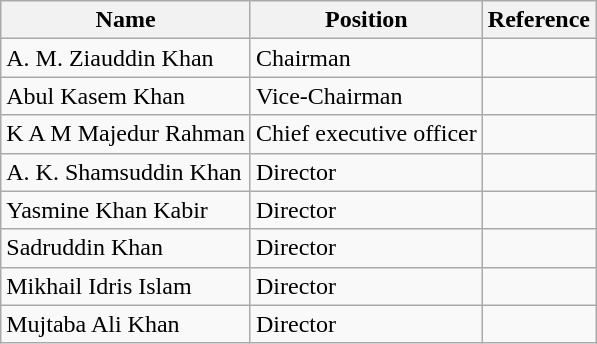<table class="wikitable">
<tr>
<th>Name</th>
<th>Position</th>
<th>Reference</th>
</tr>
<tr>
<td>A. M. Ziauddin Khan</td>
<td>Chairman</td>
<td></td>
</tr>
<tr>
<td>Abul Kasem Khan</td>
<td>Vice-Chairman</td>
<td></td>
</tr>
<tr>
<td>K A M Majedur Rahman</td>
<td>Chief executive officer</td>
<td></td>
</tr>
<tr>
<td>A. K. Shamsuddin Khan</td>
<td>Director</td>
<td></td>
</tr>
<tr>
<td>Yasmine Khan Kabir</td>
<td>Director</td>
<td></td>
</tr>
<tr>
<td>Sadruddin Khan</td>
<td>Director</td>
<td></td>
</tr>
<tr>
<td>Mikhail Idris Islam</td>
<td>Director</td>
<td></td>
</tr>
<tr>
<td>Mujtaba Ali Khan</td>
<td>Director</td>
<td></td>
</tr>
</table>
